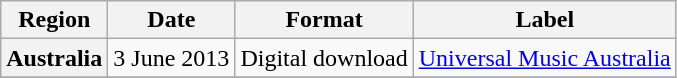<table class="wikitable plainrowheaders">
<tr>
<th scope="col">Region</th>
<th scope="col">Date</th>
<th scope="col">Format</th>
<th scope="col">Label</th>
</tr>
<tr>
<th rowspan="1" scope="row">Australia</th>
<td>3 June 2013</td>
<td>Digital download</td>
<td rowspan="1"><a href='#'>Universal Music Australia</a></td>
</tr>
<tr>
</tr>
</table>
